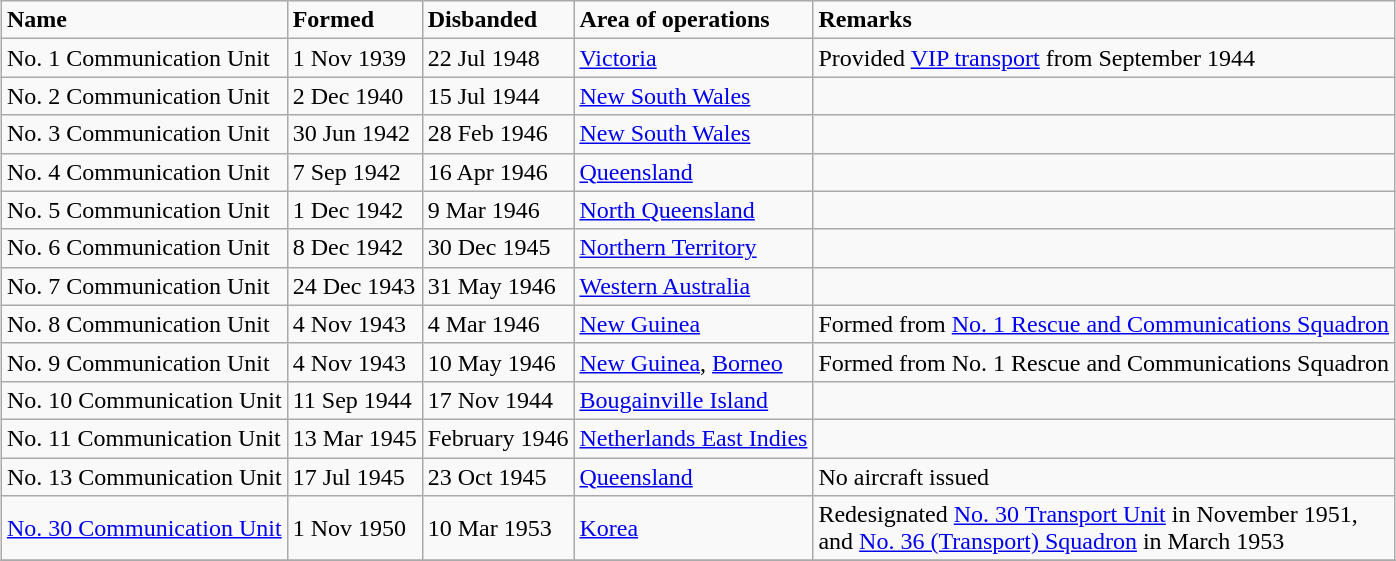<table class="wikitable" style="margin: 1em auto 1em auto">
<tr>
<td><strong>Name</strong></td>
<td><strong>Formed</strong></td>
<td><strong>Disbanded</strong></td>
<td><strong>Area of operations</strong></td>
<td><strong>Remarks</strong></td>
</tr>
<tr --->
<td>No. 1 Communication Unit</td>
<td>1 Nov 1939</td>
<td>22 Jul 1948</td>
<td><a href='#'>Victoria</a></td>
<td>Provided <a href='#'>VIP transport</a> from September 1944</td>
</tr>
<tr --->
<td>No. 2 Communication Unit</td>
<td>2 Dec 1940</td>
<td>15 Jul 1944</td>
<td><a href='#'>New South Wales</a></td>
<td></td>
</tr>
<tr --->
<td>No. 3 Communication Unit</td>
<td>30 Jun 1942</td>
<td>28 Feb 1946</td>
<td><a href='#'>New South Wales</a></td>
<td></td>
</tr>
<tr --->
<td>No. 4 Communication Unit</td>
<td>7 Sep 1942</td>
<td>16 Apr 1946</td>
<td><a href='#'>Queensland</a></td>
<td></td>
</tr>
<tr --->
<td>No. 5 Communication Unit</td>
<td>1 Dec 1942</td>
<td>9 Mar 1946</td>
<td><a href='#'>North Queensland</a></td>
<td></td>
</tr>
<tr --->
<td>No. 6 Communication Unit</td>
<td>8 Dec 1942</td>
<td>30 Dec 1945</td>
<td><a href='#'>Northern Territory</a></td>
<td></td>
</tr>
<tr --->
<td>No. 7 Communication Unit</td>
<td>24 Dec 1943</td>
<td>31 May 1946</td>
<td><a href='#'>Western Australia</a></td>
<td></td>
</tr>
<tr --->
<td>No. 8 Communication Unit</td>
<td>4 Nov 1943</td>
<td>4 Mar 1946</td>
<td><a href='#'>New Guinea</a></td>
<td>Formed from <a href='#'>No. 1 Rescue and Communications Squadron</a></td>
</tr>
<tr --->
<td>No. 9 Communication Unit</td>
<td>4 Nov 1943</td>
<td>10 May 1946</td>
<td><a href='#'>New Guinea</a>, <a href='#'>Borneo</a></td>
<td>Formed from No. 1 Rescue and Communications Squadron</td>
</tr>
<tr --->
<td>No. 10 Communication Unit</td>
<td>11 Sep 1944</td>
<td>17 Nov 1944</td>
<td><a href='#'>Bougainville Island</a></td>
<td></td>
</tr>
<tr --->
<td>No. 11 Communication Unit</td>
<td>13 Mar 1945</td>
<td>February 1946</td>
<td><a href='#'>Netherlands East Indies</a></td>
<td></td>
</tr>
<tr --->
<td>No. 13 Communication Unit</td>
<td>17 Jul 1945</td>
<td>23 Oct 1945</td>
<td><a href='#'>Queensland</a></td>
<td>No aircraft issued</td>
</tr>
<tr --->
<td><a href='#'>No. 30 Communication Unit</a></td>
<td>1 Nov 1950</td>
<td>10 Mar 1953</td>
<td><a href='#'>Korea</a></td>
<td>Redesignated <a href='#'>No. 30 Transport Unit</a> in November 1951,<br>and <a href='#'>No. 36 (Transport) Squadron</a> in March 1953</td>
</tr>
<tr --->
</tr>
</table>
